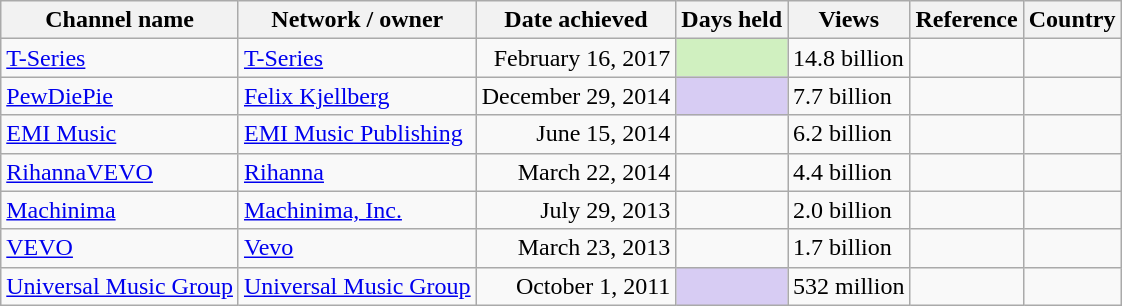<table class="wikitable sortable">
<tr>
<th>Channel name</th>
<th>Network / owner</th>
<th data-sort-type="usLongDate">Date achieved</th>
<th>Days held</th>
<th>Views</th>
<th>Reference</th>
<th>Country</th>
</tr>
<tr>
<td><a href='#'>T-Series</a></td>
<td><a href='#'>T-Series</a></td>
<td align=right>February 16, 2017</td>
<td style="background:#d0f0c0; text-align:center;"><strong></strong></td>
<td>14.8 billion</td>
<td align=center></td>
<td></td>
</tr>
<tr>
<td><a href='#'>PewDiePie</a></td>
<td><a href='#'>Felix Kjellberg</a></td>
<td align=right>December 29, 2014</td>
<td style="background:#d7ccf3; text-align:center;"><strong></strong></td>
<td>7.7 billion</td>
<td align=center></td>
<td></td>
</tr>
<tr>
<td><a href='#'>EMI Music</a></td>
<td><a href='#'>EMI Music Publishing</a></td>
<td align=right>June 15, 2014</td>
<td style="text-align:center;"></td>
<td>6.2 billion</td>
<td align=center></td>
<td></td>
</tr>
<tr>
<td><a href='#'>RihannaVEVO</a></td>
<td><a href='#'>Rihanna</a></td>
<td align=right>March 22, 2014</td>
<td style="text-align:center;"></td>
<td>4.4 billion</td>
<td align=center></td>
<td></td>
</tr>
<tr>
<td><a href='#'>Machinima</a></td>
<td><a href='#'>Machinima, Inc.</a></td>
<td align=right>July 29, 2013</td>
<td style="text-align:center;"></td>
<td>2.0 billion</td>
<td align=center></td>
<td></td>
</tr>
<tr>
<td><a href='#'>VEVO</a></td>
<td><a href='#'>Vevo</a></td>
<td align=right>March 23, 2013</td>
<td style="text-align:center;"></td>
<td>1.7 billion</td>
<td align=center></td>
<td></td>
</tr>
<tr>
<td><a href='#'>Universal Music Group</a></td>
<td><a href='#'>Universal Music Group</a></td>
<td align=right>October 1, 2011</td>
<td style="background:#d7ccf3; text-align:center;"><strong></strong></td>
<td>532 million</td>
<td align=center></td>
<td></td>
</tr>
</table>
